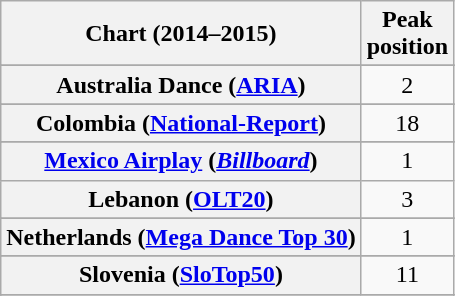<table class="wikitable sortable plainrowheaders" style="text-align:center">
<tr>
<th scope="col">Chart (2014–2015)</th>
<th scope="col">Peak<br>position</th>
</tr>
<tr>
</tr>
<tr>
<th scope="row">Australia Dance (<a href='#'>ARIA</a>)</th>
<td>2</td>
</tr>
<tr>
</tr>
<tr>
</tr>
<tr>
</tr>
<tr>
</tr>
<tr>
</tr>
<tr>
</tr>
<tr>
</tr>
<tr>
</tr>
<tr>
</tr>
<tr>
<th scope="row">Colombia (<a href='#'>National-Report</a>)</th>
<td>18</td>
</tr>
<tr>
</tr>
<tr>
</tr>
<tr>
</tr>
<tr>
</tr>
<tr>
</tr>
<tr>
</tr>
<tr>
</tr>
<tr>
</tr>
<tr>
</tr>
<tr>
</tr>
<tr>
</tr>
<tr>
</tr>
<tr>
</tr>
<tr>
</tr>
<tr>
<th scope="row"><a href='#'>Mexico Airplay</a> (<em><a href='#'>Billboard</a></em>)</th>
<td>1</td>
</tr>
<tr>
<th scope="row">Lebanon (<a href='#'>OLT20</a>)</th>
<td>3</td>
</tr>
<tr>
</tr>
<tr>
</tr>
<tr>
<th scope="row">Netherlands (<a href='#'>Mega Dance Top 30</a>)</th>
<td>1</td>
</tr>
<tr>
</tr>
<tr>
</tr>
<tr>
</tr>
<tr>
</tr>
<tr>
</tr>
<tr>
</tr>
<tr>
</tr>
<tr>
</tr>
<tr>
<th scope="row">Slovenia (<a href='#'>SloTop50</a>)</th>
<td align=center>11</td>
</tr>
<tr>
</tr>
<tr>
</tr>
<tr>
</tr>
<tr>
</tr>
<tr>
</tr>
<tr>
</tr>
<tr>
</tr>
<tr>
</tr>
<tr>
</tr>
<tr>
</tr>
<tr>
</tr>
<tr>
</tr>
<tr>
</tr>
<tr>
</tr>
</table>
